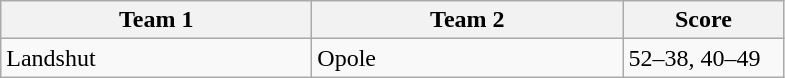<table class="wikitable" style="font-size: 100%">
<tr>
<th width=200>Team 1</th>
<th width=200>Team 2</th>
<th width=100>Score</th>
</tr>
<tr>
<td>Landshut</td>
<td>Opole</td>
<td>52–38, 40–49</td>
</tr>
</table>
